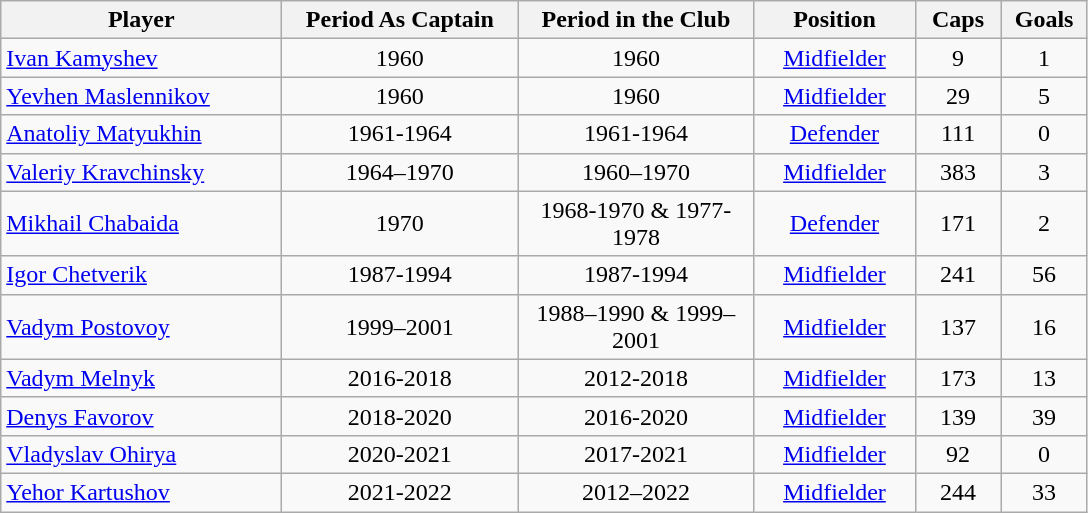<table class="wikitable sortable" style="font-size:100%; text-align:center;">
<tr>
<th width=180px>Player</th>
<th width=150px>Period As Captain</th>
<th width=150px>Period in the Club</th>
<th width=100px>Position</th>
<th width=50px>Caps</th>
<th width=50px>Goals</th>
</tr>
<tr>
<td style="text-align:left;"> <a href='#'>Ivan Kamyshev</a></td>
<td>1960</td>
<td>1960</td>
<td><a href='#'>Midfielder</a></td>
<td>9</td>
<td>1</td>
</tr>
<tr>
<td style="text-align:left;"> <a href='#'>Yevhen Maslennikov</a></td>
<td>1960</td>
<td>1960</td>
<td><a href='#'>Midfielder</a></td>
<td>29</td>
<td>5</td>
</tr>
<tr>
<td style="text-align:left;"> <a href='#'>Anatoliy Matyukhin</a></td>
<td>1961-1964</td>
<td>1961-1964</td>
<td><a href='#'>Defender</a></td>
<td>111</td>
<td>0</td>
</tr>
<tr>
<td style="text-align:left;"> <a href='#'>Valeriy Kravchinsky</a></td>
<td>1964–1970</td>
<td>1960–1970</td>
<td><a href='#'>Midfielder</a></td>
<td>383</td>
<td>3</td>
</tr>
<tr>
<td style="text-align:left;"> <a href='#'>Mikhail Chabaida</a></td>
<td>1970</td>
<td>1968-1970 & 1977-1978</td>
<td><a href='#'>Defender</a></td>
<td>171</td>
<td>2</td>
</tr>
<tr>
<td style="text-align:left;"> <a href='#'>Igor Chetverik</a></td>
<td>1987-1994</td>
<td>1987-1994</td>
<td><a href='#'>Midfielder</a></td>
<td>241</td>
<td>56</td>
</tr>
<tr>
<td style="text-align:left;"> <a href='#'>Vadym Postovoy</a></td>
<td>1999–2001</td>
<td>1988–1990 & 1999–2001</td>
<td><a href='#'>Midfielder</a></td>
<td>137</td>
<td>16</td>
</tr>
<tr>
<td style="text-align:left;"> <a href='#'>Vadym Melnyk</a></td>
<td>2016-2018</td>
<td>2012-2018</td>
<td><a href='#'>Midfielder</a></td>
<td>173</td>
<td>13</td>
</tr>
<tr>
<td style="text-align:left;"> <a href='#'>Denys Favorov</a></td>
<td>2018-2020</td>
<td>2016-2020</td>
<td><a href='#'>Midfielder</a></td>
<td>139</td>
<td>39</td>
</tr>
<tr>
<td style="text-align:left;"> <a href='#'>Vladyslav Ohirya</a></td>
<td>2020-2021</td>
<td>2017-2021</td>
<td><a href='#'>Midfielder</a></td>
<td>92</td>
<td>0</td>
</tr>
<tr>
<td style="text-align:left;"> <a href='#'>Yehor Kartushov</a></td>
<td>2021-2022</td>
<td>2012–2022</td>
<td><a href='#'>Midfielder</a></td>
<td>244</td>
<td>33</td>
</tr>
</table>
